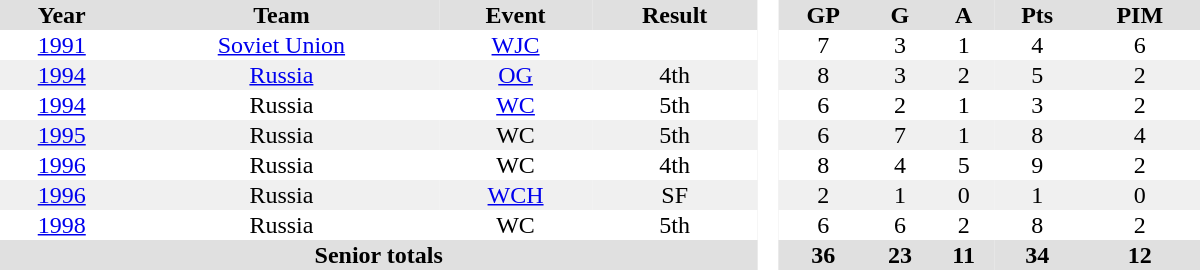<table border="0" cellpadding="1" cellspacing="0" style="text-align:center; width:50em">
<tr ALIGN="center" bgcolor="#e0e0e0">
<th>Year</th>
<th>Team</th>
<th>Event</th>
<th>Result</th>
<th ALIGN="center" rowspan="99" bgcolor="#ffffff"> </th>
<th>GP</th>
<th>G</th>
<th>A</th>
<th>Pts</th>
<th>PIM</th>
</tr>
<tr>
<td><a href='#'>1991</a></td>
<td><a href='#'>Soviet Union</a></td>
<td><a href='#'>WJC</a></td>
<td></td>
<td>7</td>
<td>3</td>
<td>1</td>
<td>4</td>
<td>6</td>
</tr>
<tr bgcolor="#f0f0f0">
<td><a href='#'>1994</a></td>
<td><a href='#'>Russia</a></td>
<td><a href='#'>OG</a></td>
<td>4th</td>
<td>8</td>
<td>3</td>
<td>2</td>
<td>5</td>
<td>2</td>
</tr>
<tr>
<td><a href='#'>1994</a></td>
<td>Russia</td>
<td><a href='#'>WC</a></td>
<td>5th</td>
<td>6</td>
<td>2</td>
<td>1</td>
<td>3</td>
<td>2</td>
</tr>
<tr bgcolor="#f0f0f0">
<td><a href='#'>1995</a></td>
<td>Russia</td>
<td>WC</td>
<td>5th</td>
<td>6</td>
<td>7</td>
<td>1</td>
<td>8</td>
<td>4</td>
</tr>
<tr>
<td><a href='#'>1996</a></td>
<td>Russia</td>
<td>WC</td>
<td>4th</td>
<td>8</td>
<td>4</td>
<td>5</td>
<td>9</td>
<td>2</td>
</tr>
<tr bgcolor="#f0f0f0">
<td><a href='#'>1996</a></td>
<td>Russia</td>
<td><a href='#'>WCH</a></td>
<td>SF</td>
<td>2</td>
<td>1</td>
<td>0</td>
<td>1</td>
<td>0</td>
</tr>
<tr>
<td><a href='#'>1998</a></td>
<td>Russia</td>
<td>WC</td>
<td>5th</td>
<td>6</td>
<td>6</td>
<td>2</td>
<td>8</td>
<td>2</td>
</tr>
<tr bgcolor="#e0e0e0">
<th colspan=4>Senior totals</th>
<th>36</th>
<th>23</th>
<th>11</th>
<th>34</th>
<th>12</th>
</tr>
</table>
